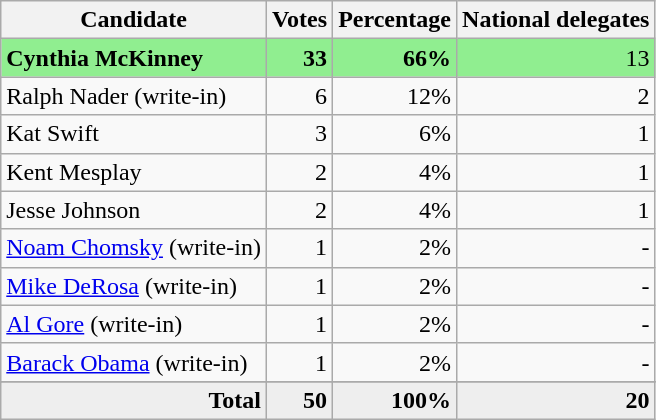<table class="wikitable" style=" text-align:right;">
<tr>
<th>Candidate</th>
<th>Votes</th>
<th>Percentage</th>
<th>National delegates</th>
</tr>
<tr style="background:lightgreen;">
<td style="text-align:left;"><strong>Cynthia McKinney</strong></td>
<td><strong>33</strong></td>
<td><strong>66%</strong></td>
<td>13</td>
</tr>
<tr>
<td style="text-align:left;">Ralph Nader (write-in)</td>
<td>6</td>
<td>12%</td>
<td>2</td>
</tr>
<tr>
<td style="text-align:left;">Kat Swift</td>
<td>3</td>
<td>6%</td>
<td>1</td>
</tr>
<tr>
<td style="text-align:left;">Kent Mesplay</td>
<td>2</td>
<td>4%</td>
<td>1</td>
</tr>
<tr>
<td style="text-align:left;">Jesse Johnson</td>
<td>2</td>
<td>4%</td>
<td>1</td>
</tr>
<tr>
<td style="text-align:left;"><a href='#'>Noam Chomsky</a> (write-in)</td>
<td>1</td>
<td>2%</td>
<td>-</td>
</tr>
<tr>
<td style="text-align:left;"><a href='#'>Mike DeRosa</a> (write-in)</td>
<td>1</td>
<td>2%</td>
<td>-</td>
</tr>
<tr>
<td style="text-align:left;"><a href='#'>Al Gore</a> (write-in)</td>
<td>1</td>
<td>2%</td>
<td>-</td>
</tr>
<tr>
<td style="text-align:left;"><a href='#'>Barack Obama</a> (write-in)</td>
<td>1</td>
<td>2%</td>
<td>-</td>
</tr>
<tr>
</tr>
<tr style="background:#eee;">
<td style="margin-right:0.50px"><strong>Total</strong></td>
<td style="margin-right:0.50px"><strong>50</strong></td>
<td style="margin-right:0.50px"><strong>100%</strong></td>
<td style="margin-right:0.50px"><strong>20</strong></td>
</tr>
</table>
